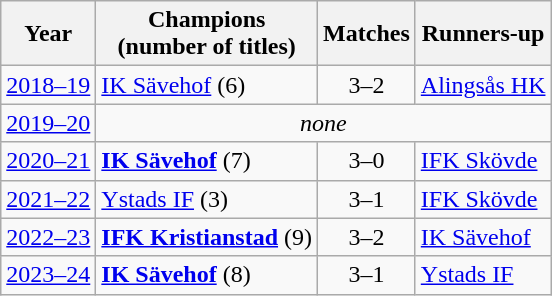<table class="wikitable sortable">
<tr>
<th>Year</th>
<th>Champions<br>(number of titles)</th>
<th>Matches</th>
<th>Runners-up</th>
</tr>
<tr>
<td align=center><a href='#'>2018–19</a></td>
<td><a href='#'>IK Sävehof</a> (6)</td>
<td align=center>3–2</td>
<td><a href='#'>Alingsås HK</a></td>
</tr>
<tr>
<td align=center><a href='#'>2019–20</a></td>
<td align=center colspan="3"><em>none</em></td>
</tr>
<tr>
<td align=center><a href='#'>2020–21</a></td>
<td><strong><a href='#'>IK Sävehof</a></strong> (7)</td>
<td align=center>3–0</td>
<td><a href='#'>IFK Skövde</a></td>
</tr>
<tr>
<td align=center><a href='#'>2021–22</a></td>
<td><a href='#'>Ystads IF</a> (3)</td>
<td align=center>3–1</td>
<td><a href='#'>IFK Skövde</a></td>
</tr>
<tr>
<td align=center><a href='#'>2022–23</a></td>
<td><strong><a href='#'>IFK Kristianstad</a></strong> (9)</td>
<td align=center>3–2</td>
<td><a href='#'>IK Sävehof</a></td>
</tr>
<tr>
<td align=center><a href='#'>2023–24</a></td>
<td><strong><a href='#'>IK Sävehof</a></strong> (8)</td>
<td align=center>3–1</td>
<td><a href='#'>Ystads IF</a></td>
</tr>
</table>
